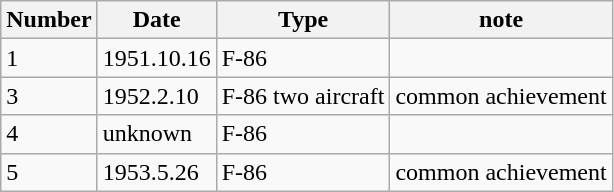<table class="wikitable">
<tr>
<th>Number</th>
<th>Date</th>
<th>Type</th>
<th>note</th>
</tr>
<tr>
<td>1</td>
<td>1951.10.16</td>
<td>F-86</td>
</tr>
<tr>
<td>3</td>
<td>1952.2.10</td>
<td>F-86 two aircraft</td>
<td>common achievement</td>
</tr>
<tr>
<td>4</td>
<td>unknown</td>
<td>F-86</td>
<td></td>
</tr>
<tr>
<td>5</td>
<td>1953.5.26</td>
<td>F-86</td>
<td>common achievement</td>
</tr>
</table>
